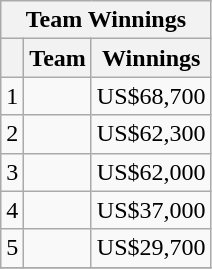<table class="wikitable">
<tr>
<th colspan="3">Team Winnings</th>
</tr>
<tr>
<th></th>
<th>Team</th>
<th>Winnings</th>
</tr>
<tr>
<td>1</td>
<td><br></td>
<td>US$68,700</td>
</tr>
<tr>
<td>2</td>
<td><br></td>
<td>US$62,300</td>
</tr>
<tr>
<td>3</td>
<td><br></td>
<td>US$62,000</td>
</tr>
<tr>
<td>4</td>
<td><br></td>
<td>US$37,000</td>
</tr>
<tr>
<td>5</td>
<td><br></td>
<td>US$29,700</td>
</tr>
<tr>
</tr>
</table>
